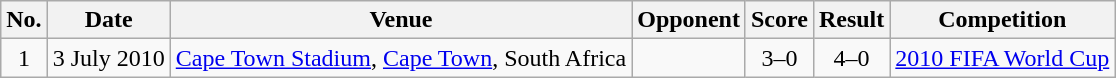<table class="wikitable sortable">
<tr>
<th scope="col">No.</th>
<th scope="col">Date</th>
<th scope="col">Venue</th>
<th scope="col">Opponent</th>
<th scope="col">Score</th>
<th scope="col">Result</th>
<th scope="col">Competition</th>
</tr>
<tr>
<td align="center">1</td>
<td>3 July 2010</td>
<td><a href='#'>Cape Town Stadium</a>, <a href='#'>Cape Town</a>, South Africa</td>
<td></td>
<td align="center">3–0</td>
<td align="center">4–0</td>
<td><a href='#'>2010 FIFA World Cup</a></td>
</tr>
</table>
